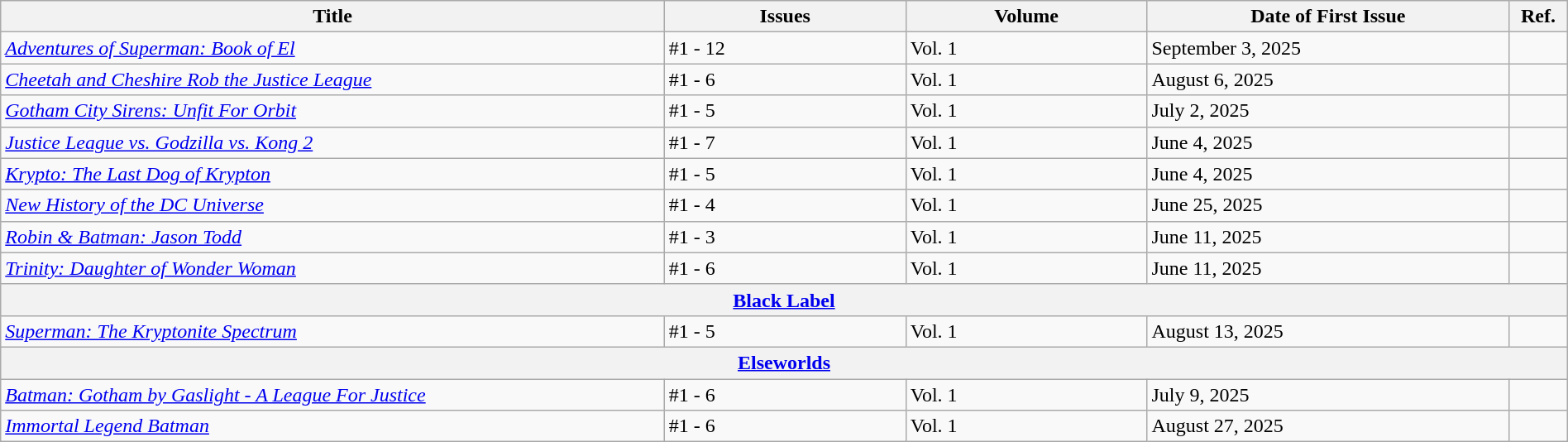<table class="wikitable sortable" style="width:100%; margin:1em auto 1em auto;">
<tr>
<th width=22%>Title</th>
<th width=8%>Issues</th>
<th width=8%>Volume</th>
<th width=12%>Date of First Issue</th>
<th width=1%>Ref.</th>
</tr>
<tr>
<td><em><a href='#'>Adventures of Superman: Book of El</a></em></td>
<td>#1 - 12</td>
<td>Vol. 1</td>
<td>September 3, 2025</td>
<td></td>
</tr>
<tr>
<td><em><a href='#'>Cheetah and Cheshire Rob the Justice League</a></em></td>
<td>#1 - 6</td>
<td>Vol. 1</td>
<td>August 6, 2025</td>
<td></td>
</tr>
<tr>
<td><em><a href='#'>Gotham City Sirens: Unfit For Orbit</a></em></td>
<td>#1 - 5</td>
<td>Vol. 1</td>
<td>July 2, 2025</td>
<td></td>
</tr>
<tr>
<td><em><a href='#'>Justice League vs. Godzilla vs. Kong 2</a></em></td>
<td>#1 - 7</td>
<td>Vol. 1</td>
<td>June 4, 2025</td>
<td></td>
</tr>
<tr>
<td><em><a href='#'>Krypto: The Last Dog of Krypton</a></em></td>
<td>#1 - 5</td>
<td>Vol. 1</td>
<td>June 4, 2025</td>
<td></td>
</tr>
<tr>
<td><em><a href='#'>New History of the DC Universe</a></em></td>
<td>#1 - 4</td>
<td>Vol. 1</td>
<td>June 25, 2025</td>
<td></td>
</tr>
<tr>
<td><em><a href='#'>Robin & Batman: Jason Todd</a></em></td>
<td>#1 - 3</td>
<td>Vol. 1</td>
<td>June 11, 2025</td>
<td></td>
</tr>
<tr>
<td><em><a href='#'>Trinity: Daughter of Wonder Woman</a></em></td>
<td>#1 - 6</td>
<td>Vol. 1</td>
<td>June 11, 2025</td>
<td></td>
</tr>
<tr>
<th colspan="5"><a href='#'>Black Label</a></th>
</tr>
<tr>
<td><em><a href='#'>Superman: The Kryptonite Spectrum</a></em></td>
<td>#1 - 5</td>
<td>Vol. 1</td>
<td>August 13, 2025</td>
<td></td>
</tr>
<tr>
<th colspan="5"><a href='#'>Elseworlds</a></th>
</tr>
<tr>
<td><em><a href='#'>Batman: Gotham by Gaslight - A League For Justice</a></em></td>
<td>#1 - 6</td>
<td>Vol. 1</td>
<td>July 9, 2025</td>
<td></td>
</tr>
<tr>
<td><em><a href='#'>Immortal Legend Batman</a></em></td>
<td>#1 - 6</td>
<td>Vol. 1</td>
<td>August 27, 2025</td>
<td></td>
</tr>
</table>
